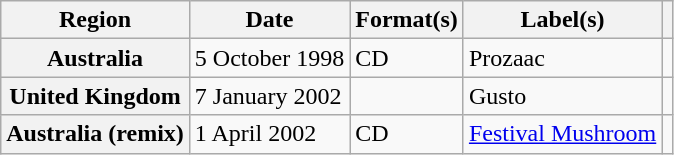<table class="wikitable plainrowheaders">
<tr>
<th scope="col">Region</th>
<th scope="col">Date</th>
<th scope="col">Format(s)</th>
<th scope="col">Label(s)</th>
<th scope="col"></th>
</tr>
<tr>
<th scope="row">Australia</th>
<td>5 October 1998</td>
<td>CD</td>
<td>Prozaac</td>
<td></td>
</tr>
<tr>
<th scope="row">United Kingdom</th>
<td>7 January 2002</td>
<td></td>
<td>Gusto</td>
<td></td>
</tr>
<tr>
<th scope="row">Australia (remix)</th>
<td>1 April 2002</td>
<td>CD</td>
<td><a href='#'>Festival Mushroom</a></td>
<td></td>
</tr>
</table>
